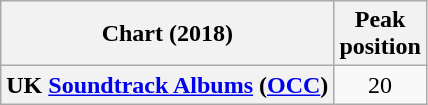<table class="wikitable plainrowheaders" style="text-align:center">
<tr>
<th scope="col">Chart (2018)</th>
<th scope="col">Peak<br>position</th>
</tr>
<tr>
<th scope="row">UK <a href='#'>Soundtrack Albums</a> (<a href='#'>OCC</a>)</th>
<td>20</td>
</tr>
</table>
